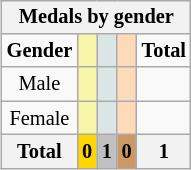<table class="wikitable" border="1" style="font-size:85%; float:right">
<tr style="background:#efefef;">
<th colspan=5><strong>Medals by gender</strong></th>
</tr>
<tr align=center>
<td><strong>Gender</strong></td>
<td bgcolor=#F7F6A8></td>
<td bgcolor=#DCE5E5></td>
<td bgcolor=#FFDAB9></td>
<td><strong>Total</strong></td>
</tr>
<tr align=center>
<td>Male</td>
<td style="background:#F7F6A8;"></td>
<td style="background:#DCE5E5;"></td>
<td style="background:#FFDAB9;"></td>
<td></td>
</tr>
<tr align=center>
<td>Female</td>
<td style="background:#F7F6A8;"></td>
<td style="background:#DCE5E5;"></td>
<td style="background:#FFDAB9;"></td>
<td></td>
</tr>
<tr align=center>
<th><strong>Total</strong></th>
<th style="background:gold;"><strong>0</strong></th>
<th style="background:silver;"><strong>1</strong></th>
<th style="background:#c96;"><strong>0</strong></th>
<th><strong>1</strong></th>
</tr>
</table>
